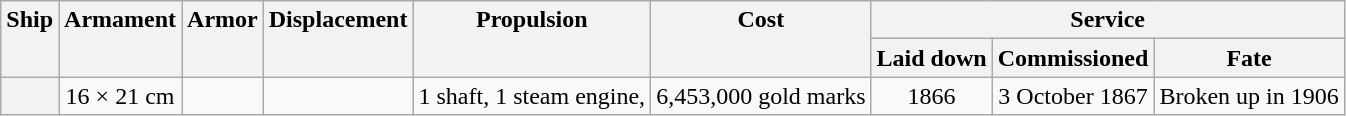<table class="wikitable plainrowheaders" style="text-align: center">
<tr valign="top">
<th scope="col" rowspan="2">Ship</th>
<th scope="col" rowspan="2">Armament</th>
<th scope="col" rowspan="2">Armor</th>
<th scope="col" rowspan="2">Displacement</th>
<th scope="col" rowspan="2">Propulsion</th>
<th scope="col" rowspan="2">Cost</th>
<th scope="col" colspan="3">Service</th>
</tr>
<tr valign="top">
<th scope="col">Laid down</th>
<th scope="col">Commissioned</th>
<th scope="col">Fate</th>
</tr>
<tr valign="top">
<th scope="row"></th>
<td>16 × 21 cm</td>
<td></td>
<td></td>
<td style="text-align: left;">1 shaft, 1 steam engine, </td>
<td>6,453,000 gold marks</td>
<td>1866</td>
<td>3 October 1867</td>
<td style="text-align: left;">Broken up in 1906</td>
</tr>
</table>
